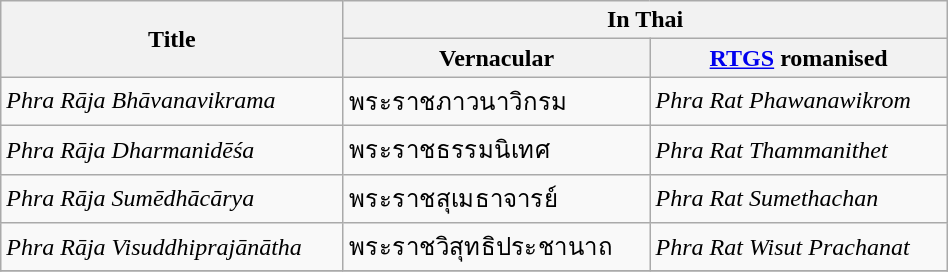<table class="wikitable" width="50%">
<tr>
<th rowspan="2">Title</th>
<th colspan="2">In Thai</th>
</tr>
<tr>
<th>Vernacular</th>
<th><a href='#'>RTGS</a> romanised</th>
</tr>
<tr>
<td><em>Phra Rāja Bhāvanavikrama</em></td>
<td>พระราชภาวนาวิกรม</td>
<td><em>Phra Rat Phawanawikrom</em></td>
</tr>
<tr>
<td><em>Phra Rāja Dharmanidēśa</em></td>
<td>พระราชธรรมนิเทศ</td>
<td><em>Phra Rat Thammanithet</em></td>
</tr>
<tr>
<td><em>Phra Rāja Sumēdhācārya</em></td>
<td>พระราชสุเมธาจารย์</td>
<td><em>Phra Rat Sumethachan</em></td>
</tr>
<tr>
<td><em>Phra Rāja Visuddhiprajānātha</em></td>
<td>พระราชวิสุทธิประชานาถ</td>
<td><em>Phra Rat Wisut Prachanat</em></td>
</tr>
<tr>
</tr>
</table>
